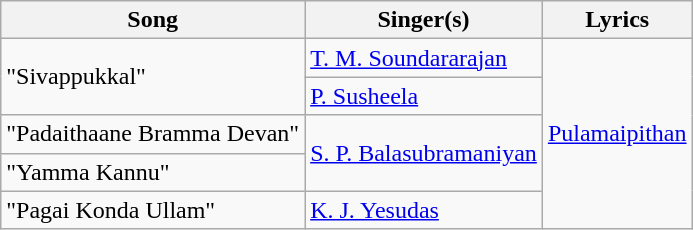<table class="wikitable">
<tr>
<th>Song</th>
<th>Singer(s)</th>
<th>Lyrics</th>
</tr>
<tr>
<td rowspan="2">"Sivappukkal"</td>
<td><a href='#'>T. M. Soundararajan</a></td>
<td rowspan="5"><a href='#'>Pulamaipithan</a></td>
</tr>
<tr>
<td><a href='#'>P. Susheela</a></td>
</tr>
<tr>
<td>"Padaithaane Bramma Devan"</td>
<td rowspan="2"><a href='#'>S. P. Balasubramaniyan</a></td>
</tr>
<tr>
<td>"Yamma Kannu"</td>
</tr>
<tr>
<td>"Pagai Konda Ullam"</td>
<td><a href='#'>K. J. Yesudas</a></td>
</tr>
</table>
